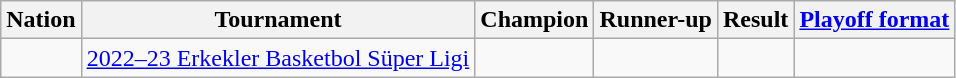<table class="wikitable">
<tr>
<th>Nation</th>
<th>Tournament</th>
<th>Champion</th>
<th>Runner-up</th>
<th>Result</th>
<th><a href='#'>Playoff format</a></th>
</tr>
<tr>
<td></td>
<td><a href='#'>2022–23 Erkekler Basketbol Süper Ligi</a></td>
<td></td>
<td></td>
<td></td>
<td></td>
</tr>
</table>
